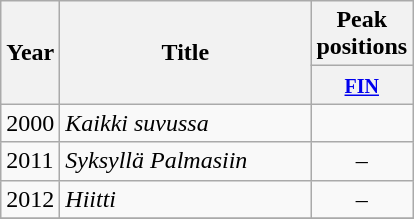<table class="wikitable">
<tr>
<th align="center" rowspan="2" width="10">Year</th>
<th align="center" rowspan="2" width="160">Title</th>
<th align="center" colspan="1" width="20">Peak positions</th>
</tr>
<tr>
<th width="20"><small><a href='#'>FIN</a><br></small></th>
</tr>
<tr>
<td>2000</td>
<td><em>Kaikki suvussa</em></td>
<td style="text-align:center;"></td>
</tr>
<tr>
<td>2011</td>
<td><em>Syksyllä Palmasiin</em></td>
<td style="text-align:center;">–</td>
</tr>
<tr>
<td>2012</td>
<td><em>Hiitti</em></td>
<td style="text-align:center;">–</td>
</tr>
<tr>
</tr>
</table>
